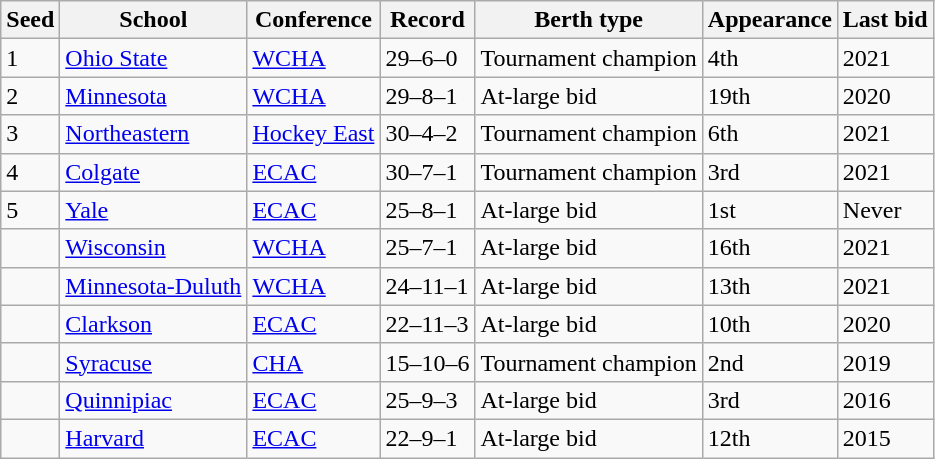<table class="wikitable">
<tr>
<th>Seed</th>
<th>School</th>
<th>Conference</th>
<th>Record</th>
<th>Berth type</th>
<th>Appearance</th>
<th>Last bid</th>
</tr>
<tr>
<td>1</td>
<td><a href='#'>Ohio State</a></td>
<td><a href='#'>WCHA</a></td>
<td>29–6–0</td>
<td>Tournament champion</td>
<td>4th</td>
<td>2021</td>
</tr>
<tr>
<td>2</td>
<td><a href='#'>Minnesota</a></td>
<td><a href='#'>WCHA</a></td>
<td>29–8–1</td>
<td>At-large bid</td>
<td>19th</td>
<td>2020</td>
</tr>
<tr>
<td>3</td>
<td><a href='#'>Northeastern</a></td>
<td><a href='#'>Hockey East</a></td>
<td>30–4–2</td>
<td>Tournament champion</td>
<td>6th</td>
<td>2021</td>
</tr>
<tr>
<td>4</td>
<td><a href='#'>Colgate</a></td>
<td><a href='#'>ECAC</a></td>
<td>30–7–1</td>
<td>Tournament champion</td>
<td>3rd</td>
<td>2021</td>
</tr>
<tr>
<td>5</td>
<td><a href='#'>Yale</a></td>
<td><a href='#'>ECAC</a></td>
<td>25–8–1</td>
<td>At-large bid</td>
<td>1st</td>
<td>Never</td>
</tr>
<tr>
<td></td>
<td><a href='#'>Wisconsin</a></td>
<td><a href='#'>WCHA</a></td>
<td>25–7–1</td>
<td>At-large bid</td>
<td>16th</td>
<td>2021</td>
</tr>
<tr>
<td></td>
<td><a href='#'>Minnesota-Duluth</a></td>
<td><a href='#'>WCHA</a></td>
<td>24–11–1</td>
<td>At-large bid</td>
<td>13th</td>
<td>2021</td>
</tr>
<tr>
<td></td>
<td><a href='#'>Clarkson</a></td>
<td><a href='#'>ECAC</a></td>
<td>22–11–3</td>
<td>At-large bid</td>
<td>10th</td>
<td>2020</td>
</tr>
<tr>
<td></td>
<td><a href='#'>Syracuse</a></td>
<td><a href='#'>CHA</a></td>
<td>15–10–6</td>
<td>Tournament champion</td>
<td>2nd</td>
<td>2019</td>
</tr>
<tr>
<td></td>
<td><a href='#'>Quinnipiac</a></td>
<td><a href='#'>ECAC</a></td>
<td>25–9–3</td>
<td>At-large bid</td>
<td>3rd</td>
<td>2016</td>
</tr>
<tr>
<td></td>
<td><a href='#'>Harvard</a></td>
<td><a href='#'>ECAC</a></td>
<td>22–9–1</td>
<td>At-large bid</td>
<td>12th</td>
<td>2015</td>
</tr>
</table>
